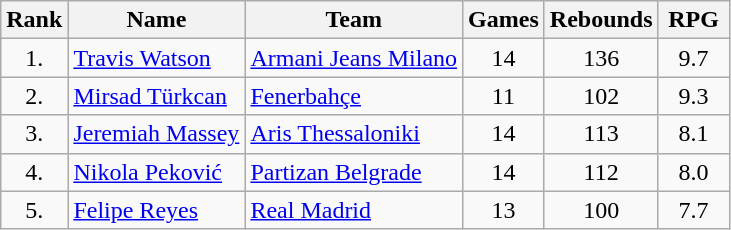<table class="wikitable" style="text-align: center;">
<tr>
<th>Rank</th>
<th>Name</th>
<th>Team</th>
<th>Games</th>
<th>Rebounds</th>
<th width=40>RPG</th>
</tr>
<tr>
<td>1.</td>
<td align="left"> <a href='#'>Travis Watson</a></td>
<td align="left"> <a href='#'>Armani Jeans Milano</a></td>
<td>14</td>
<td>136</td>
<td>9.7</td>
</tr>
<tr>
<td>2.</td>
<td align="left"> <a href='#'>Mirsad Türkcan</a></td>
<td align="left"> <a href='#'>Fenerbahçe</a></td>
<td>11</td>
<td>102</td>
<td>9.3</td>
</tr>
<tr>
<td>3.</td>
<td align="left"> <a href='#'>Jeremiah Massey</a></td>
<td align="left"> <a href='#'>Aris Thessaloniki</a></td>
<td>14</td>
<td>113</td>
<td>8.1</td>
</tr>
<tr>
<td>4.</td>
<td align="left"> <a href='#'>Nikola Peković</a></td>
<td align="left"> <a href='#'>Partizan Belgrade</a></td>
<td>14</td>
<td>112</td>
<td>8.0</td>
</tr>
<tr>
<td>5.</td>
<td align="left"> <a href='#'>Felipe Reyes</a></td>
<td align="left"> <a href='#'>Real Madrid</a></td>
<td>13</td>
<td>100</td>
<td>7.7</td>
</tr>
</table>
